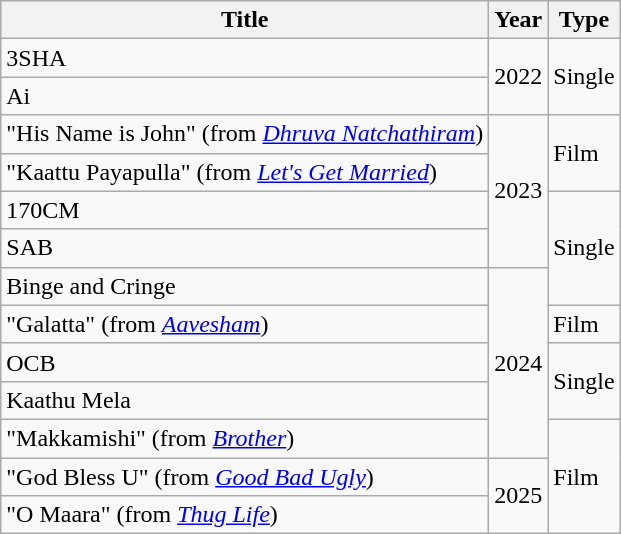<table class="wikitable">
<tr>
<th>Title</th>
<th>Year</th>
<th>Type</th>
</tr>
<tr>
<td>3SHA</td>
<td rowspan="2">2022</td>
<td rowspan="2">Single</td>
</tr>
<tr>
<td>Ai</td>
</tr>
<tr>
<td>"His Name is John" (from <em><a href='#'>Dhruva Natchathiram</a></em>)</td>
<td rowspan="4">2023</td>
<td rowspan="2">Film</td>
</tr>
<tr>
<td>"Kaattu Payapulla" (from <em><a href='#'>Let's Get Married</a></em>)</td>
</tr>
<tr>
<td>170CM</td>
<td rowspan="3">Single</td>
</tr>
<tr>
<td>SAB</td>
</tr>
<tr>
<td>Binge and Cringe</td>
<td rowspan="5">2024</td>
</tr>
<tr>
<td>"Galatta" (from <a href='#'><em>Aavesham</em></a>)</td>
<td>Film</td>
</tr>
<tr>
<td>OCB</td>
<td rowspan="2">Single</td>
</tr>
<tr>
<td>Kaathu Mela</td>
</tr>
<tr>
<td>"Makkamishi" (from <a href='#'><em>Brother</em></a>)</td>
<td rowspan="3">Film</td>
</tr>
<tr>
<td>"God Bless U" (from <a href='#'><em>Good Bad Ugly</em></a>)</td>
<td rowspan="2">2025</td>
</tr>
<tr>
<td>"O Maara" (from <a href='#'><em>Thug Life</em></a>)</td>
</tr>
</table>
